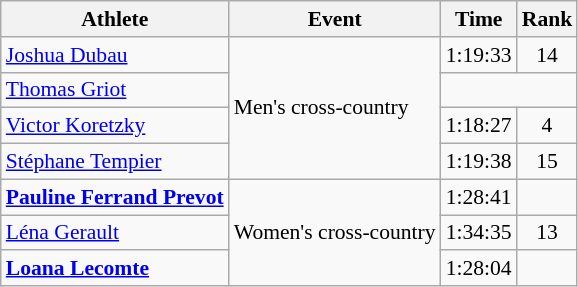<table class="wikitable" style="font-size:90%">
<tr>
<th>Athlete</th>
<th>Event</th>
<th>Time</th>
<th>Rank</th>
</tr>
<tr align=center>
<td align=left><a href='#'>Joshua Dubau</a></td>
<td align=left rowspan=4>Men's cross-country</td>
<td>1:19:33</td>
<td>14</td>
</tr>
<tr align=center>
<td align=left><a href='#'>Thomas Griot</a></td>
<td colspan=2></td>
</tr>
<tr align=center>
<td align=left><a href='#'>Victor Koretzky</a></td>
<td>1:18:27</td>
<td>4</td>
</tr>
<tr align=center>
<td align=left><a href='#'>Stéphane Tempier</a></td>
<td>1:19:38</td>
<td>15</td>
</tr>
<tr align=center>
<td align=left><strong><a href='#'>Pauline Ferrand Prevot</a></strong></td>
<td align=left rowspan=3>Women's cross-country</td>
<td>1:28:41</td>
<td></td>
</tr>
<tr align=center>
<td align=left><a href='#'>Léna Gerault</a></td>
<td>1:34:35</td>
<td>13</td>
</tr>
<tr align=center>
<td align=left><strong><a href='#'>Loana Lecomte</a></strong></td>
<td>1:28:04</td>
<td></td>
</tr>
</table>
